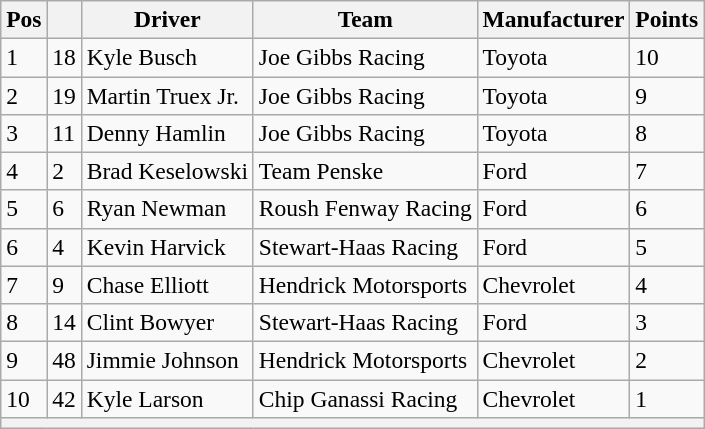<table class="wikitable" style="font-size:98%">
<tr>
<th>Pos</th>
<th></th>
<th>Driver</th>
<th>Team</th>
<th>Manufacturer</th>
<th>Points</th>
</tr>
<tr>
<td>1</td>
<td>18</td>
<td>Kyle Busch</td>
<td>Joe Gibbs Racing</td>
<td>Toyota</td>
<td>10</td>
</tr>
<tr>
<td>2</td>
<td>19</td>
<td>Martin Truex Jr.</td>
<td>Joe Gibbs Racing</td>
<td>Toyota</td>
<td>9</td>
</tr>
<tr>
<td>3</td>
<td>11</td>
<td>Denny Hamlin</td>
<td>Joe Gibbs Racing</td>
<td>Toyota</td>
<td>8</td>
</tr>
<tr>
<td>4</td>
<td>2</td>
<td>Brad Keselowski</td>
<td>Team Penske</td>
<td>Ford</td>
<td>7</td>
</tr>
<tr>
<td>5</td>
<td>6</td>
<td>Ryan Newman</td>
<td>Roush Fenway Racing</td>
<td>Ford</td>
<td>6</td>
</tr>
<tr>
<td>6</td>
<td>4</td>
<td>Kevin Harvick</td>
<td>Stewart-Haas Racing</td>
<td>Ford</td>
<td>5</td>
</tr>
<tr>
<td>7</td>
<td>9</td>
<td>Chase Elliott</td>
<td>Hendrick Motorsports</td>
<td>Chevrolet</td>
<td>4</td>
</tr>
<tr>
<td>8</td>
<td>14</td>
<td>Clint Bowyer</td>
<td>Stewart-Haas Racing</td>
<td>Ford</td>
<td>3</td>
</tr>
<tr>
<td>9</td>
<td>48</td>
<td>Jimmie Johnson</td>
<td>Hendrick Motorsports</td>
<td>Chevrolet</td>
<td>2</td>
</tr>
<tr>
<td>10</td>
<td>42</td>
<td>Kyle Larson</td>
<td>Chip Ganassi Racing</td>
<td>Chevrolet</td>
<td>1</td>
</tr>
<tr>
<th colspan="6"></th>
</tr>
</table>
